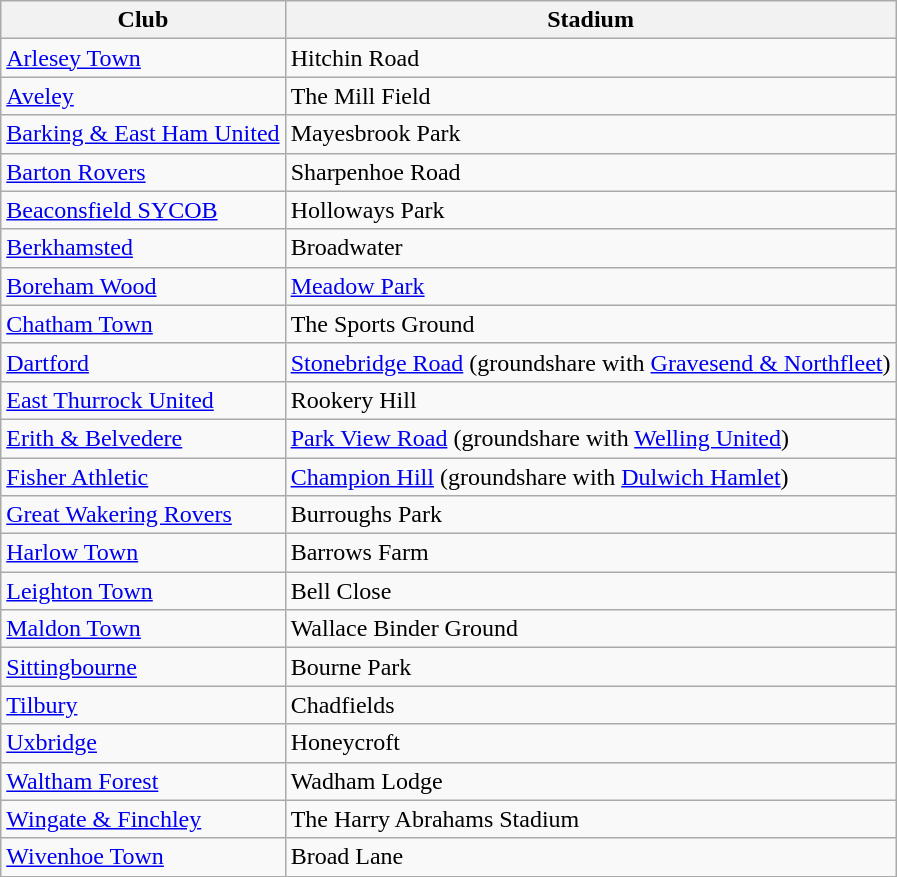<table class="wikitable sortable">
<tr>
<th>Club</th>
<th>Stadium</th>
</tr>
<tr>
<td><a href='#'>Arlesey Town</a></td>
<td>Hitchin Road</td>
</tr>
<tr>
<td><a href='#'>Aveley</a></td>
<td>The Mill Field</td>
</tr>
<tr>
<td><a href='#'>Barking & East Ham United</a></td>
<td>Mayesbrook Park</td>
</tr>
<tr>
<td><a href='#'>Barton Rovers</a></td>
<td>Sharpenhoe Road</td>
</tr>
<tr>
<td><a href='#'>Beaconsfield SYCOB</a></td>
<td>Holloways Park</td>
</tr>
<tr>
<td><a href='#'>Berkhamsted</a></td>
<td>Broadwater</td>
</tr>
<tr>
<td><a href='#'>Boreham Wood</a></td>
<td><a href='#'>Meadow Park</a></td>
</tr>
<tr>
<td><a href='#'>Chatham Town</a></td>
<td>The Sports Ground</td>
</tr>
<tr>
<td><a href='#'>Dartford</a></td>
<td><a href='#'>Stonebridge Road</a> (groundshare with <a href='#'>Gravesend & Northfleet</a>)</td>
</tr>
<tr>
<td><a href='#'>East Thurrock United</a></td>
<td>Rookery Hill</td>
</tr>
<tr>
<td><a href='#'>Erith & Belvedere</a></td>
<td><a href='#'>Park View Road</a> (groundshare with <a href='#'>Welling United</a>)</td>
</tr>
<tr>
<td><a href='#'>Fisher Athletic</a></td>
<td><a href='#'>Champion Hill</a> (groundshare with <a href='#'>Dulwich Hamlet</a>)</td>
</tr>
<tr>
<td><a href='#'>Great Wakering Rovers</a></td>
<td>Burroughs Park</td>
</tr>
<tr>
<td><a href='#'>Harlow Town</a></td>
<td>Barrows Farm</td>
</tr>
<tr>
<td><a href='#'>Leighton Town</a></td>
<td>Bell Close</td>
</tr>
<tr>
<td><a href='#'>Maldon Town</a></td>
<td>Wallace Binder Ground</td>
</tr>
<tr>
<td><a href='#'>Sittingbourne</a></td>
<td>Bourne Park</td>
</tr>
<tr>
<td><a href='#'>Tilbury</a></td>
<td>Chadfields</td>
</tr>
<tr>
<td><a href='#'>Uxbridge</a></td>
<td>Honeycroft</td>
</tr>
<tr>
<td><a href='#'>Waltham Forest</a></td>
<td>Wadham Lodge</td>
</tr>
<tr>
<td><a href='#'>Wingate & Finchley</a></td>
<td>The Harry Abrahams Stadium</td>
</tr>
<tr>
<td><a href='#'>Wivenhoe Town</a></td>
<td>Broad Lane</td>
</tr>
</table>
